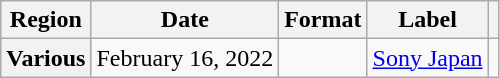<table class="wikitable plainrowheaders">
<tr>
<th scope="col">Region</th>
<th scope="col">Date</th>
<th scope="col">Format</th>
<th scope="col">Label</th>
<th scope="col"></th>
</tr>
<tr>
<th scope="row">Various</th>
<td>February 16, 2022</td>
<td></td>
<td><a href='#'>Sony Japan</a></td>
<td style="text-align:center"></td>
</tr>
</table>
